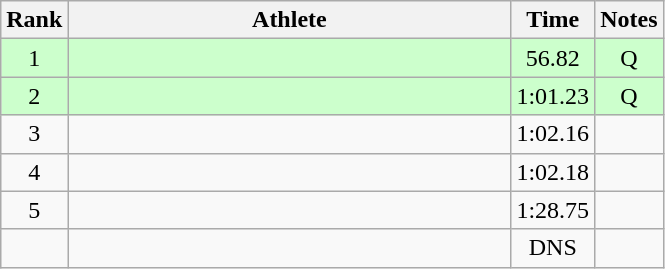<table class="wikitable" style="text-align:center">
<tr>
<th>Rank</th>
<th Style="width:18em">Athlete</th>
<th>Time</th>
<th>Notes</th>
</tr>
<tr style="background:#cfc">
<td>1</td>
<td style="text-align:left"></td>
<td>56.82</td>
<td>Q</td>
</tr>
<tr style="background:#cfc">
<td>2</td>
<td style="text-align:left"></td>
<td>1:01.23</td>
<td>Q</td>
</tr>
<tr>
<td>3</td>
<td style="text-align:left"></td>
<td>1:02.16</td>
<td></td>
</tr>
<tr>
<td>4</td>
<td style="text-align:left"></td>
<td>1:02.18</td>
<td></td>
</tr>
<tr>
<td>5</td>
<td style="text-align:left"></td>
<td>1:28.75</td>
<td></td>
</tr>
<tr>
<td></td>
<td style="text-align:left"></td>
<td>DNS</td>
<td></td>
</tr>
</table>
